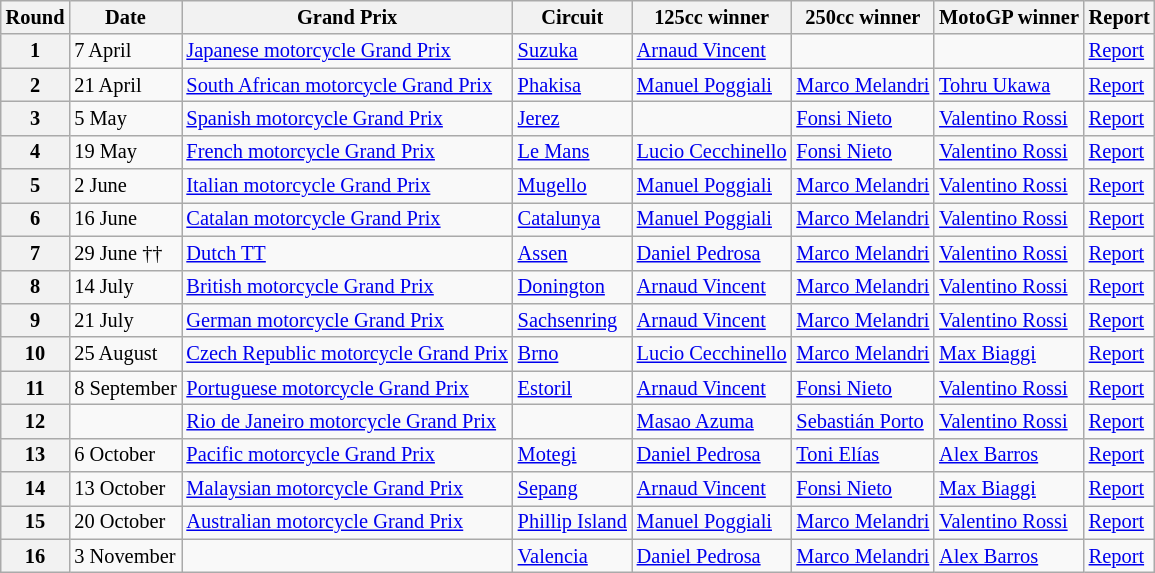<table class="wikitable" style="font-size: 85%">
<tr>
<th>Round</th>
<th>Date</th>
<th>Grand Prix</th>
<th>Circuit</th>
<th>125cc winner</th>
<th>250cc winner</th>
<th>MotoGP winner</th>
<th>Report</th>
</tr>
<tr>
<th>1</th>
<td>7 April</td>
<td> <a href='#'>Japanese motorcycle Grand Prix</a></td>
<td><a href='#'>Suzuka</a></td>
<td> <a href='#'>Arnaud Vincent</a></td>
<td></td>
<td></td>
<td><a href='#'>Report</a></td>
</tr>
<tr>
<th>2</th>
<td>21 April</td>
<td> <a href='#'>South African motorcycle Grand Prix</a></td>
<td><a href='#'>Phakisa</a></td>
<td> <a href='#'>Manuel Poggiali</a></td>
<td> <a href='#'>Marco Melandri</a></td>
<td> <a href='#'>Tohru Ukawa</a></td>
<td><a href='#'>Report</a></td>
</tr>
<tr>
<th>3</th>
<td>5 May</td>
<td> <a href='#'>Spanish motorcycle Grand Prix</a></td>
<td><a href='#'>Jerez</a></td>
<td></td>
<td> <a href='#'>Fonsi Nieto</a></td>
<td> <a href='#'>Valentino Rossi</a></td>
<td><a href='#'>Report</a></td>
</tr>
<tr>
<th>4</th>
<td>19 May</td>
<td> <a href='#'>French motorcycle Grand Prix</a></td>
<td><a href='#'>Le Mans</a></td>
<td> <a href='#'>Lucio Cecchinello</a></td>
<td> <a href='#'>Fonsi Nieto</a></td>
<td> <a href='#'>Valentino Rossi</a></td>
<td><a href='#'>Report</a></td>
</tr>
<tr>
<th>5</th>
<td>2 June</td>
<td> <a href='#'>Italian motorcycle Grand Prix</a></td>
<td><a href='#'>Mugello</a></td>
<td> <a href='#'>Manuel Poggiali</a></td>
<td> <a href='#'>Marco Melandri</a></td>
<td> <a href='#'>Valentino Rossi</a></td>
<td><a href='#'>Report</a></td>
</tr>
<tr>
<th>6</th>
<td>16 June</td>
<td> <a href='#'>Catalan motorcycle Grand Prix</a></td>
<td><a href='#'>Catalunya</a></td>
<td> <a href='#'>Manuel Poggiali</a></td>
<td> <a href='#'>Marco Melandri</a></td>
<td> <a href='#'>Valentino Rossi</a></td>
<td><a href='#'>Report</a></td>
</tr>
<tr>
<th>7</th>
<td>29 June ††</td>
<td> <a href='#'>Dutch TT</a></td>
<td><a href='#'>Assen</a></td>
<td> <a href='#'>Daniel Pedrosa</a></td>
<td> <a href='#'>Marco Melandri</a></td>
<td> <a href='#'>Valentino Rossi</a></td>
<td><a href='#'>Report</a></td>
</tr>
<tr>
<th>8</th>
<td>14 July</td>
<td> <a href='#'>British motorcycle Grand Prix</a></td>
<td><a href='#'>Donington</a></td>
<td> <a href='#'>Arnaud Vincent</a></td>
<td> <a href='#'>Marco Melandri</a></td>
<td> <a href='#'>Valentino Rossi</a></td>
<td><a href='#'>Report</a></td>
</tr>
<tr>
<th>9</th>
<td>21 July</td>
<td> <a href='#'>German motorcycle Grand Prix</a></td>
<td><a href='#'>Sachsenring</a></td>
<td> <a href='#'>Arnaud Vincent</a></td>
<td> <a href='#'>Marco Melandri</a></td>
<td> <a href='#'>Valentino Rossi</a></td>
<td><a href='#'>Report</a></td>
</tr>
<tr>
<th>10</th>
<td>25 August</td>
<td> <a href='#'>Czech Republic motorcycle Grand Prix</a></td>
<td><a href='#'>Brno</a></td>
<td> <a href='#'>Lucio Cecchinello</a></td>
<td> <a href='#'>Marco Melandri</a></td>
<td> <a href='#'>Max Biaggi</a></td>
<td><a href='#'>Report</a></td>
</tr>
<tr>
<th>11</th>
<td>8 September</td>
<td> <a href='#'>Portuguese motorcycle Grand Prix</a></td>
<td><a href='#'>Estoril</a></td>
<td> <a href='#'>Arnaud Vincent</a></td>
<td> <a href='#'>Fonsi Nieto</a></td>
<td> <a href='#'>Valentino Rossi</a></td>
<td><a href='#'>Report</a></td>
</tr>
<tr>
<th>12</th>
<td></td>
<td> <a href='#'>Rio de Janeiro motorcycle Grand Prix</a></td>
<td></td>
<td> <a href='#'>Masao Azuma</a></td>
<td> <a href='#'>Sebastián Porto</a></td>
<td> <a href='#'>Valentino Rossi</a></td>
<td><a href='#'>Report</a></td>
</tr>
<tr>
<th>13</th>
<td>6 October</td>
<td> <a href='#'>Pacific motorcycle Grand Prix</a></td>
<td><a href='#'>Motegi</a></td>
<td> <a href='#'>Daniel Pedrosa</a></td>
<td> <a href='#'>Toni Elías</a></td>
<td> <a href='#'>Alex Barros</a></td>
<td><a href='#'>Report</a></td>
</tr>
<tr>
<th>14</th>
<td>13 October</td>
<td> <a href='#'>Malaysian motorcycle Grand Prix</a></td>
<td><a href='#'>Sepang</a></td>
<td> <a href='#'>Arnaud Vincent</a></td>
<td> <a href='#'>Fonsi Nieto</a></td>
<td> <a href='#'>Max Biaggi</a></td>
<td><a href='#'>Report</a></td>
</tr>
<tr>
<th>15</th>
<td>20 October</td>
<td> <a href='#'>Australian motorcycle Grand Prix</a></td>
<td><a href='#'>Phillip Island</a></td>
<td> <a href='#'>Manuel Poggiali</a></td>
<td> <a href='#'>Marco Melandri</a></td>
<td> <a href='#'>Valentino Rossi</a></td>
<td><a href='#'>Report</a></td>
</tr>
<tr>
<th>16</th>
<td>3 November</td>
<td></td>
<td><a href='#'>Valencia</a></td>
<td> <a href='#'>Daniel Pedrosa</a></td>
<td> <a href='#'>Marco Melandri</a></td>
<td> <a href='#'>Alex Barros</a></td>
<td><a href='#'>Report</a></td>
</tr>
</table>
